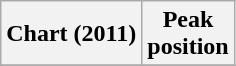<table class="wikitable sortable plainrowheaders" style="text-align:center">
<tr>
<th scope="col">Chart (2011)</th>
<th scope="col">Peak<br>position</th>
</tr>
<tr>
</tr>
</table>
